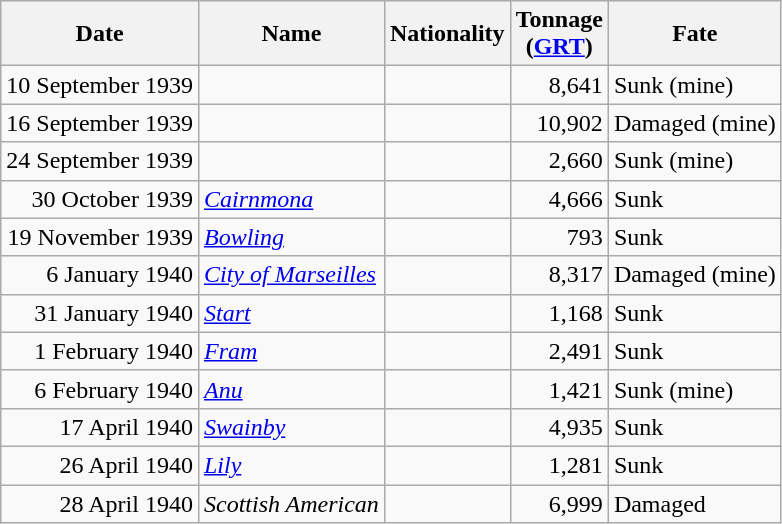<table class="wikitable sortable">
<tr>
<th>Date</th>
<th>Name</th>
<th>Nationality</th>
<th>Tonnage<br>(<a href='#'>GRT</a>)</th>
<th>Fate</th>
</tr>
<tr>
<td align="right">10 September 1939</td>
<td align="left"></td>
<td align="left"></td>
<td align="right">8,641</td>
<td align="left">Sunk (mine)</td>
</tr>
<tr>
<td align="right">16 September 1939</td>
<td align="left"></td>
<td align="left"></td>
<td align="right">10,902</td>
<td align="left">Damaged (mine)</td>
</tr>
<tr>
<td align="right">24 September 1939</td>
<td align="left"></td>
<td align="left"></td>
<td align="right">2,660</td>
<td align="left">Sunk (mine)</td>
</tr>
<tr>
<td align="right">30 October 1939</td>
<td align="left"><a href='#'><em>Cairnmona</em></a></td>
<td align="left"></td>
<td align="right">4,666</td>
<td align="left">Sunk</td>
</tr>
<tr>
<td align="right">19 November 1939</td>
<td align="left"><a href='#'><em>Bowling</em></a></td>
<td align="left"></td>
<td align="right">793</td>
<td align="left">Sunk</td>
</tr>
<tr>
<td align="right">6 January 1940</td>
<td align="left"><a href='#'><em>City of Marseilles</em></a></td>
<td align="left"></td>
<td align="right">8,317</td>
<td align="left">Damaged (mine)</td>
</tr>
<tr>
<td align="right">31 January 1940</td>
<td align="left"><a href='#'><em>Start</em></a></td>
<td align="left"></td>
<td align="right">1,168</td>
<td align="left">Sunk</td>
</tr>
<tr>
<td align="right">1 February 1940</td>
<td align="left"><a href='#'><em>Fram</em></a></td>
<td align="left"></td>
<td align="right">2,491</td>
<td align="left">Sunk</td>
</tr>
<tr>
<td align="right">6 February 1940</td>
<td align="left"><a href='#'><em>Anu</em></a></td>
<td align="left"></td>
<td align="right">1,421</td>
<td align="left">Sunk (mine)</td>
</tr>
<tr>
<td align="right">17 April 1940</td>
<td align="left"><a href='#'><em>Swainby</em></a></td>
<td align="left"></td>
<td align="right">4,935</td>
<td align="left">Sunk</td>
</tr>
<tr>
<td align="right">26 April 1940</td>
<td align="left"><a href='#'><em>Lily</em></a></td>
<td align="left"></td>
<td align="right">1,281</td>
<td align="left">Sunk</td>
</tr>
<tr>
<td align="right">28 April 1940</td>
<td align="left"><em>Scottish American</em></td>
<td align="left"></td>
<td align="right">6,999</td>
<td align="left">Damaged</td>
</tr>
</table>
